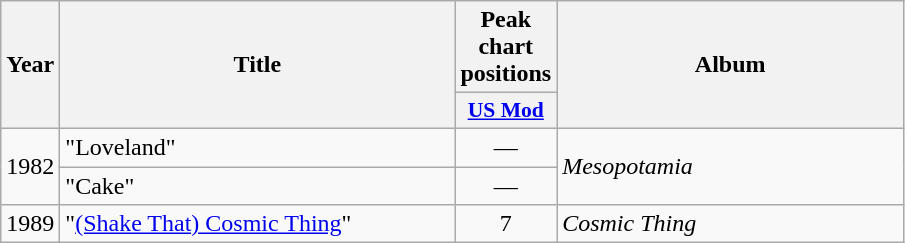<table class="wikitable" style="text-align:center;">
<tr>
<th rowspan="2" style="width:2em;">Year</th>
<th rowspan="2" style="width:16em;">Title</th>
<th colspan="1">Peak chart positions</th>
<th rowspan="2" style="width:14em;">Album</th>
</tr>
<tr>
<th style="width:2em;font-size:90%;"><a href='#'>US Mod</a><br></th>
</tr>
<tr>
<td rowspan="2">1982</td>
<td style="text-align:left;">"Loveland"</td>
<td>—</td>
<td style="text-align:left;" rowspan="2"><em>Mesopotamia</em></td>
</tr>
<tr>
<td style="text-align:left;">"Cake"</td>
<td>—</td>
</tr>
<tr>
<td>1989</td>
<td style="text-align:left;">"<a href='#'>(Shake That) Cosmic Thing</a>"</td>
<td>7</td>
<td style="text-align:left;" rowspan="1"><em>Cosmic Thing</em></td>
</tr>
</table>
